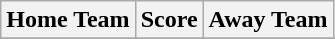<table class="wikitable" style="text-align: center">
<tr>
<th>Home Team</th>
<th>Score</th>
<th>Away Team</th>
</tr>
<tr>
</tr>
</table>
